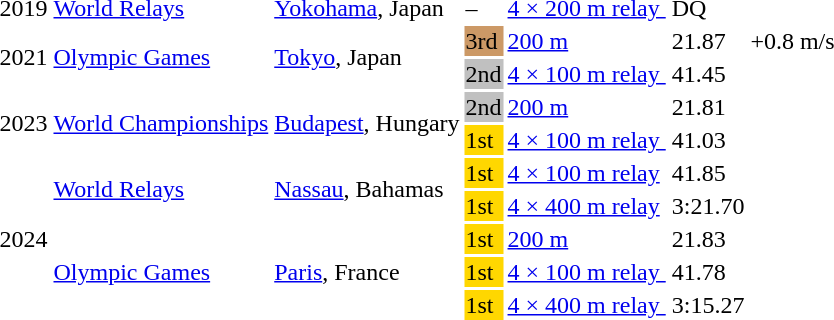<table>
<tr>
<td>2019</td>
<td><a href='#'>World Relays</a></td>
<td><a href='#'>Yokohama</a>, Japan</td>
<td>–</td>
<td><a href='#'>4 × 200 m relay </a></td>
<td>DQ</td>
<td></td>
</tr>
<tr>
<td rowspan=2>2021</td>
<td rowspan=2><a href='#'>Olympic Games</a></td>
<td rowspan=2><a href='#'>Tokyo</a>, Japan</td>
<td bgcolor=cc9966>3rd</td>
<td><a href='#'>200 m</a></td>
<td>21.87</td>
<td>+0.8 m/s</td>
</tr>
<tr>
<td bgcolor=silver>2nd</td>
<td><a href='#'>4 × 100 m relay </a></td>
<td>41.45</td>
<td></td>
</tr>
<tr>
<td rowspan=2>2023</td>
<td rowspan=2><a href='#'>World Championships</a></td>
<td rowspan=2><a href='#'>Budapest</a>, Hungary</td>
<td bgcolor=silver>2nd</td>
<td><a href='#'>200 m</a></td>
<td>21.81</td>
</tr>
<tr>
<td bgcolor=gold>1st</td>
<td><a href='#'>4 × 100 m relay </a></td>
<td>41.03</td>
<td><strong></strong></td>
</tr>
<tr>
<td rowspan=5>2024</td>
<td rowspan=2><a href='#'>World Relays</a></td>
<td rowspan=2><a href='#'>Nassau</a>, Bahamas</td>
<td bgcolor=gold>1st</td>
<td><a href='#'>4 × 100 m relay</a></td>
<td>41.85</td>
<td></td>
</tr>
<tr>
<td bgcolor=gold>1st</td>
<td><a href='#'>4 × 400 m relay</a></td>
<td>3:21.70</td>
<td></td>
</tr>
<tr>
<td rowspan=3><a href='#'>Olympic Games</a></td>
<td rowspan=3><a href='#'>Paris</a>, France</td>
<td bgcolor=gold>1st</td>
<td><a href='#'>200 m</a></td>
<td>21.83</td>
<td></td>
</tr>
<tr>
<td bgcolor=gold>1st</td>
<td><a href='#'>4 × 100 m relay </a></td>
<td>41.78</td>
<td></td>
</tr>
<tr>
<td bgcolor=gold>1st</td>
<td><a href='#'>4 × 400 m relay </a></td>
<td>3:15.27</td>
<td><strong></strong></td>
</tr>
</table>
